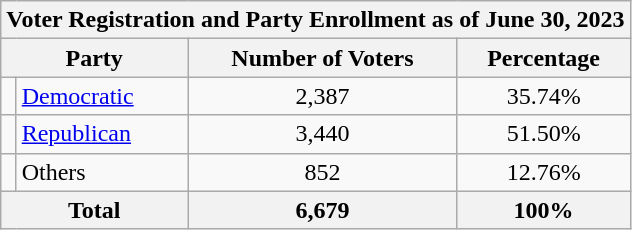<table class=wikitable>
<tr>
<th colspan = 6>Voter Registration and Party Enrollment as of June 30, 2023</th>
</tr>
<tr>
<th colspan = 2>Party</th>
<th>Number of Voters</th>
<th>Percentage</th>
</tr>
<tr>
<td></td>
<td><a href='#'>Democratic</a></td>
<td align = center>2,387</td>
<td align = center>35.74%</td>
</tr>
<tr>
<td></td>
<td><a href='#'>Republican</a></td>
<td align = center>3,440</td>
<td align = center>51.50%</td>
</tr>
<tr>
<td></td>
<td>Others</td>
<td align = center>852</td>
<td align = center>12.76%</td>
</tr>
<tr>
<th colspan = 2>Total</th>
<th align = center>6,679</th>
<th align = center>100%</th>
</tr>
</table>
